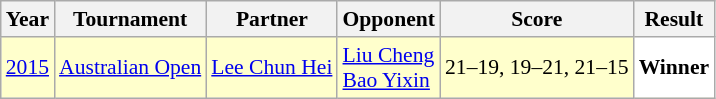<table class="sortable wikitable" style="font-size: 90%;">
<tr>
<th>Year</th>
<th>Tournament</th>
<th>Partner</th>
<th>Opponent</th>
<th>Score</th>
<th>Result</th>
</tr>
<tr style="background:#FFFFCC">
<td align="center"><a href='#'>2015</a></td>
<td align="left"><a href='#'>Australian Open</a></td>
<td align="left"> <a href='#'>Lee Chun Hei</a></td>
<td align="left"> <a href='#'>Liu Cheng</a> <br>  <a href='#'>Bao Yixin</a></td>
<td align="left">21–19, 19–21, 21–15</td>
<td style="text-align:left; background:white"> <strong>Winner</strong></td>
</tr>
</table>
